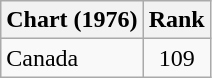<table class="wikitable">
<tr>
<th>Chart (1976)</th>
<th style="text-align:center;">Rank</th>
</tr>
<tr>
<td>Canada</td>
<td style="text-align:center;">109</td>
</tr>
</table>
